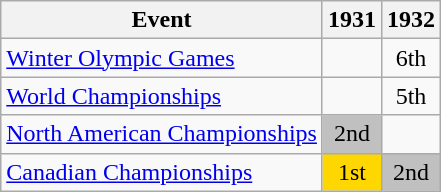<table class="wikitable">
<tr>
<th>Event</th>
<th>1931</th>
<th>1932</th>
</tr>
<tr>
<td><a href='#'>Winter Olympic Games</a></td>
<td></td>
<td align="center">6th</td>
</tr>
<tr>
<td><a href='#'>World Championships</a></td>
<td></td>
<td align="center">5th</td>
</tr>
<tr>
<td><a href='#'>North American Championships</a></td>
<td align="center" bgcolor="silver">2nd</td>
<td></td>
</tr>
<tr>
<td><a href='#'>Canadian Championships</a></td>
<td align="center" bgcolor="gold">1st</td>
<td align="center" bgcolor="silver">2nd</td>
</tr>
</table>
